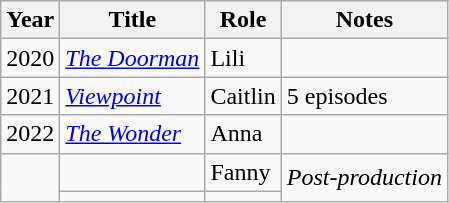<table class="wikitable sortable">
<tr>
<th>Year</th>
<th>Title</th>
<th>Role</th>
<th class="unsortable">Notes</th>
</tr>
<tr>
<td>2020</td>
<td><em><a href='#'> The Doorman</a></em></td>
<td>Lili</td>
<td></td>
</tr>
<tr>
<td>2021</td>
<td><em><a href='#'>Viewpoint</a></em></td>
<td>Caitlin</td>
<td>5 episodes</td>
</tr>
<tr>
<td>2022</td>
<td><em><a href='#'>The Wonder</a></em></td>
<td>Anna</td>
<td></td>
</tr>
<tr>
<td rowspan="2"></td>
<td></td>
<td>Fanny</td>
<td rowspan="2"><em>Post-production</em></td>
</tr>
<tr>
<td></td>
<td></td>
</tr>
</table>
